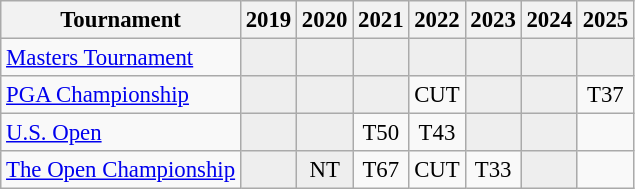<table class="wikitable" style="font-size:95%;text-align:center;">
<tr>
<th>Tournament</th>
<th>2019</th>
<th>2020</th>
<th>2021</th>
<th>2022</th>
<th>2023</th>
<th>2024</th>
<th>2025</th>
</tr>
<tr>
<td align=left><a href='#'>Masters Tournament</a></td>
<td style="background:#eeeeee;"></td>
<td style="background:#eeeeee;"></td>
<td style="background:#eeeeee;"></td>
<td style="background:#eeeeee;"></td>
<td style="background:#eeeeee;"></td>
<td style="background:#eeeeee;"></td>
<td style="background:#eeeeee;"></td>
</tr>
<tr>
<td align=left><a href='#'>PGA Championship</a></td>
<td style="background:#eeeeee;"></td>
<td style="background:#eeeeee;"></td>
<td style="background:#eeeeee;"></td>
<td>CUT</td>
<td style="background:#eeeeee;"></td>
<td style="background:#eeeeee;"></td>
<td>T37</td>
</tr>
<tr>
<td align=left><a href='#'>U.S. Open</a></td>
<td style="background:#eeeeee;"></td>
<td style="background:#eeeeee;"></td>
<td>T50</td>
<td>T43</td>
<td style="background:#eeeeee;"></td>
<td style="background:#eeeeee;"></td>
<td></td>
</tr>
<tr>
<td align=left><a href='#'>The Open Championship</a></td>
<td style="background:#eeeeee;"></td>
<td style="background:#eeeeee;">NT</td>
<td>T67</td>
<td>CUT</td>
<td>T33</td>
<td style="background:#eeeeee;"></td>
<td></td>
</tr>
</table>
